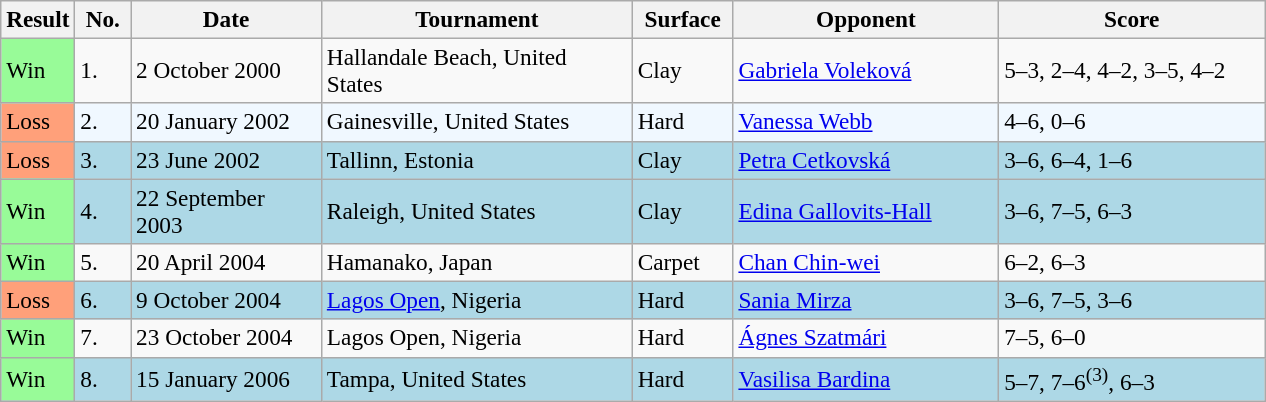<table class="sortable wikitable" style="font-size:97%;">
<tr>
<th>Result</th>
<th width=30>No.</th>
<th width=120>Date</th>
<th width=200>Tournament</th>
<th width=60>Surface</th>
<th width=170>Opponent</th>
<th width=170 class="unsortable">Score</th>
</tr>
<tr>
<td style="background:#98fb98;">Win</td>
<td>1.</td>
<td>2 October 2000</td>
<td>Hallandale Beach, United States</td>
<td>Clay</td>
<td> <a href='#'>Gabriela Voleková</a></td>
<td>5–3, 2–4, 4–2, 3–5, 4–2</td>
</tr>
<tr style="background:#f0f8ff;">
<td style="background:#ffa07a;">Loss</td>
<td>2.</td>
<td>20 January 2002</td>
<td>Gainesville, United States</td>
<td>Hard</td>
<td> <a href='#'>Vanessa Webb</a></td>
<td>4–6, 0–6</td>
</tr>
<tr style="background:lightblue;">
<td style="background:#ffa07a;">Loss</td>
<td>3.</td>
<td>23 June 2002</td>
<td>Tallinn, Estonia</td>
<td>Clay</td>
<td> <a href='#'>Petra Cetkovská</a></td>
<td>3–6, 6–4, 1–6</td>
</tr>
<tr style="background:lightblue;">
<td style="background:#98fb98;">Win</td>
<td>4.</td>
<td>22 September 2003</td>
<td>Raleigh, United States</td>
<td>Clay</td>
<td> <a href='#'>Edina Gallovits-Hall</a></td>
<td>3–6, 7–5, 6–3</td>
</tr>
<tr>
<td style="background:#98fb98;">Win</td>
<td>5.</td>
<td>20 April 2004</td>
<td>Hamanako, Japan</td>
<td>Carpet</td>
<td> <a href='#'>Chan Chin-wei</a></td>
<td>6–2, 6–3</td>
</tr>
<tr bgcolor=lightblue>
<td style="background:#ffa07a;">Loss</td>
<td>6.</td>
<td>9 October 2004</td>
<td><a href='#'>Lagos Open</a>, Nigeria</td>
<td>Hard</td>
<td> <a href='#'>Sania Mirza</a></td>
<td>3–6, 7–5, 3–6</td>
</tr>
<tr>
<td style="background:#98fb98;">Win</td>
<td>7.</td>
<td>23 October 2004</td>
<td>Lagos Open, Nigeria</td>
<td>Hard</td>
<td> <a href='#'>Ágnes Szatmári</a></td>
<td>7–5, 6–0</td>
</tr>
<tr style="background:lightblue;">
<td style="background:#98fb98;">Win</td>
<td>8.</td>
<td>15 January 2006</td>
<td>Tampa, United States</td>
<td>Hard</td>
<td> <a href='#'>Vasilisa Bardina</a></td>
<td>5–7, 7–6<sup>(3)</sup>, 6–3</td>
</tr>
</table>
